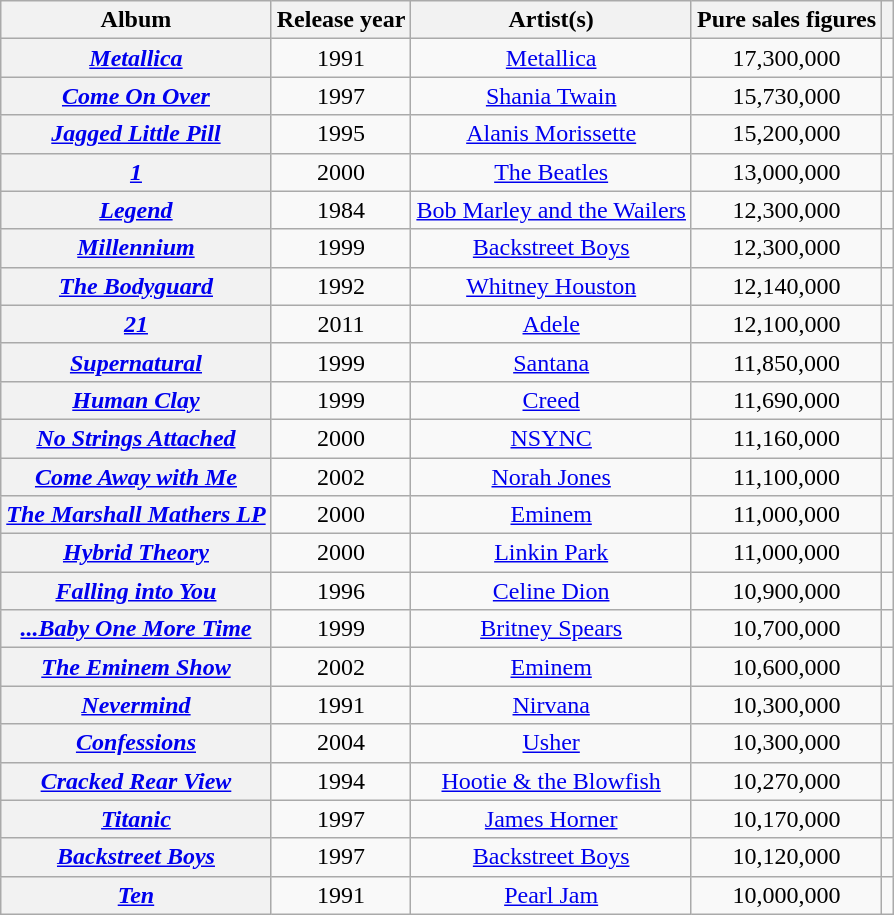<table class="wikitable plainrowheaders sortable" style="text-align:center;">
<tr>
<th scope="col">Album</th>
<th scope="col">Release year</th>
<th scope="col">Artist(s)</th>
<th scope="col">Pure sales figures</th>
<th scope="col"></th>
</tr>
<tr>
<th scope="row"><em><a href='#'>Metallica</a></em></th>
<td>1991</td>
<td><a href='#'>Metallica</a></td>
<td>17,300,000</td>
<td></td>
</tr>
<tr>
<th scope="row"><em><a href='#'>Come On Over</a></em></th>
<td>1997</td>
<td><a href='#'>Shania Twain</a></td>
<td>15,730,000</td>
<td></td>
</tr>
<tr>
<th scope="row"><em><a href='#'>Jagged Little Pill</a></em></th>
<td>1995</td>
<td><a href='#'>Alanis Morissette</a></td>
<td>15,200,000</td>
<td></td>
</tr>
<tr>
<th scope="row"><em><a href='#'>1</a></em></th>
<td>2000</td>
<td><a href='#'>The Beatles</a></td>
<td>13,000,000</td>
<td></td>
</tr>
<tr>
<th scope="row"><em><a href='#'>Legend</a></em></th>
<td>1984</td>
<td><a href='#'>Bob Marley and the Wailers</a></td>
<td>12,300,000</td>
<td></td>
</tr>
<tr>
<th scope="row"><em><a href='#'>Millennium</a></em></th>
<td>1999</td>
<td><a href='#'>Backstreet Boys</a></td>
<td>12,300,000</td>
<td></td>
</tr>
<tr>
<th scope="row"><em><a href='#'>The Bodyguard</a></em></th>
<td>1992</td>
<td><a href='#'>Whitney Houston</a></td>
<td>12,140,000</td>
<td></td>
</tr>
<tr>
<th scope="row"><em><a href='#'>21</a></em></th>
<td>2011</td>
<td><a href='#'>Adele</a></td>
<td>12,100,000</td>
<td></td>
</tr>
<tr>
<th scope="row"><em><a href='#'>Supernatural</a></em></th>
<td>1999</td>
<td><a href='#'>Santana</a></td>
<td>11,850,000</td>
<td></td>
</tr>
<tr>
<th scope="row"><em><a href='#'>Human Clay</a></em></th>
<td>1999</td>
<td><a href='#'>Creed</a></td>
<td>11,690,000</td>
<td></td>
</tr>
<tr>
<th scope="row"><em><a href='#'>No Strings Attached</a></em></th>
<td>2000</td>
<td><a href='#'>NSYNC</a></td>
<td>11,160,000</td>
<td></td>
</tr>
<tr>
<th scope="row"><em><a href='#'>Come Away with Me</a></em></th>
<td>2002</td>
<td><a href='#'>Norah Jones</a></td>
<td>11,100,000</td>
<td></td>
</tr>
<tr>
<th scope="row"><em><a href='#'>The Marshall Mathers LP</a></em></th>
<td>2000</td>
<td><a href='#'>Eminem</a></td>
<td>11,000,000</td>
<td></td>
</tr>
<tr>
<th scope="row"><em><a href='#'>Hybrid Theory</a></em></th>
<td>2000</td>
<td><a href='#'>Linkin Park</a></td>
<td>11,000,000</td>
<td></td>
</tr>
<tr>
<th scope="row"><em><a href='#'>Falling into You</a></em></th>
<td>1996</td>
<td><a href='#'>Celine Dion</a></td>
<td>10,900,000</td>
<td></td>
</tr>
<tr>
<th scope="row"><em><a href='#'>...Baby One More Time</a></em></th>
<td>1999</td>
<td><a href='#'>Britney Spears</a></td>
<td>10,700,000</td>
<td></td>
</tr>
<tr>
<th scope="row"><em><a href='#'>The Eminem Show</a></em></th>
<td>2002</td>
<td><a href='#'>Eminem</a></td>
<td>10,600,000</td>
<td></td>
</tr>
<tr>
<th scope="row"><em><a href='#'>Nevermind</a></em></th>
<td>1991</td>
<td><a href='#'>Nirvana</a></td>
<td>10,300,000</td>
<td></td>
</tr>
<tr>
<th scope="row"><em><a href='#'>Confessions</a></em></th>
<td>2004</td>
<td><a href='#'>Usher</a></td>
<td>10,300,000</td>
<td></td>
</tr>
<tr>
<th scope="row"><em><a href='#'>Cracked Rear View</a></em></th>
<td>1994</td>
<td><a href='#'>Hootie & the Blowfish</a></td>
<td>10,270,000</td>
<td></td>
</tr>
<tr>
<th scope="row"><em><a href='#'>Titanic</a></em></th>
<td>1997</td>
<td><a href='#'>James Horner</a></td>
<td>10,170,000</td>
<td></td>
</tr>
<tr>
<th scope="row"><em><a href='#'>Backstreet Boys</a></em></th>
<td>1997</td>
<td><a href='#'>Backstreet Boys</a></td>
<td>10,120,000</td>
<td></td>
</tr>
<tr>
<th scope="row"><em><a href='#'>Ten</a></em></th>
<td>1991</td>
<td><a href='#'>Pearl Jam</a></td>
<td>10,000,000</td>
<td></td>
</tr>
</table>
